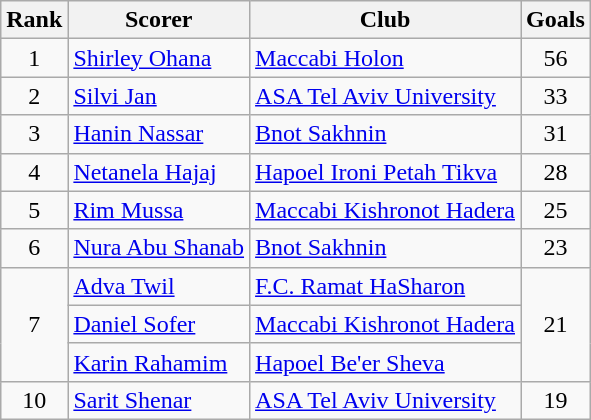<table class="wikitable" style="text-align:center">
<tr>
<th>Rank</th>
<th>Scorer</th>
<th>Club</th>
<th>Goals</th>
</tr>
<tr>
<td>1</td>
<td align="left"><a href='#'>Shirley Ohana</a></td>
<td align="left"><a href='#'>Maccabi Holon</a></td>
<td>56</td>
</tr>
<tr>
<td>2</td>
<td align="left"><a href='#'>Silvi Jan</a></td>
<td align="left"><a href='#'>ASA Tel Aviv University</a></td>
<td>33</td>
</tr>
<tr>
<td>3</td>
<td align="left"><a href='#'>Hanin Nassar</a></td>
<td align="left"><a href='#'>Bnot Sakhnin</a></td>
<td>31</td>
</tr>
<tr>
<td>4</td>
<td align="left"><a href='#'>Netanela Hajaj</a></td>
<td align="left"><a href='#'>Hapoel Ironi Petah Tikva</a></td>
<td>28</td>
</tr>
<tr>
<td>5</td>
<td align="left"><a href='#'>Rim Mussa</a></td>
<td align="left"><a href='#'>Maccabi Kishronot Hadera</a></td>
<td>25</td>
</tr>
<tr>
<td>6</td>
<td align="left"><a href='#'>Nura Abu Shanab</a></td>
<td align="left"><a href='#'>Bnot Sakhnin</a></td>
<td>23</td>
</tr>
<tr>
<td rowspan=3>7</td>
<td align="left"><a href='#'>Adva Twil</a></td>
<td align="left"><a href='#'>F.C. Ramat HaSharon</a></td>
<td rowspan=3>21</td>
</tr>
<tr>
<td align="left"><a href='#'>Daniel Sofer</a></td>
<td align="left"><a href='#'>Maccabi Kishronot Hadera</a></td>
</tr>
<tr>
<td align="left"><a href='#'>Karin Rahamim</a></td>
<td align="left"><a href='#'>Hapoel Be'er Sheva</a></td>
</tr>
<tr>
<td>10</td>
<td align="left"><a href='#'>Sarit Shenar</a></td>
<td align="left"><a href='#'>ASA Tel Aviv University</a></td>
<td>19</td>
</tr>
</table>
